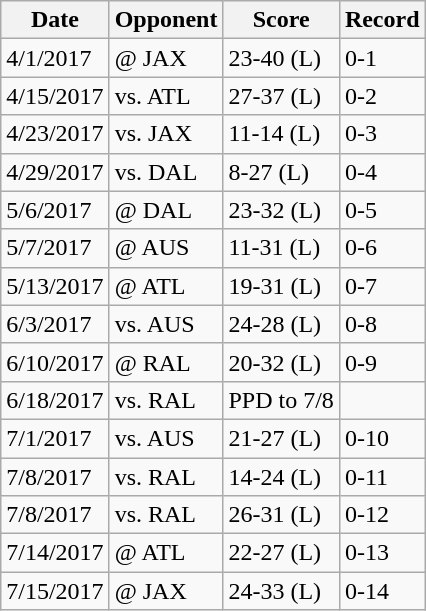<table class="wikitable">
<tr>
<th>Date</th>
<th>Opponent</th>
<th>Score</th>
<th>Record</th>
</tr>
<tr>
<td>4/1/2017</td>
<td>@ JAX</td>
<td>23-40 (L)</td>
<td>0-1</td>
</tr>
<tr>
<td>4/15/2017</td>
<td>vs. ATL</td>
<td>27-37 (L)</td>
<td>0-2</td>
</tr>
<tr>
<td>4/23/2017</td>
<td>vs. JAX</td>
<td>11-14 (L)</td>
<td>0-3</td>
</tr>
<tr>
<td>4/29/2017</td>
<td>vs. DAL</td>
<td>8-27 (L)</td>
<td>0-4</td>
</tr>
<tr>
<td>5/6/2017</td>
<td>@ DAL</td>
<td>23-32 (L)</td>
<td>0-5</td>
</tr>
<tr>
<td>5/7/2017</td>
<td>@ AUS</td>
<td>11-31 (L)</td>
<td>0-6</td>
</tr>
<tr>
<td>5/13/2017</td>
<td>@ ATL</td>
<td>19-31 (L)</td>
<td>0-7</td>
</tr>
<tr>
<td>6/3/2017</td>
<td>vs. AUS</td>
<td>24-28 (L)</td>
<td>0-8</td>
</tr>
<tr>
<td>6/10/2017</td>
<td>@ RAL</td>
<td>20-32 (L)</td>
<td>0-9</td>
</tr>
<tr>
<td>6/18/2017</td>
<td>vs. RAL</td>
<td>PPD to 7/8</td>
<td></td>
</tr>
<tr>
<td>7/1/2017</td>
<td>vs. AUS</td>
<td>21-27 (L)</td>
<td>0-10</td>
</tr>
<tr>
<td>7/8/2017</td>
<td>vs. RAL</td>
<td>14-24 (L)</td>
<td>0-11</td>
</tr>
<tr>
<td>7/8/2017</td>
<td>vs. RAL</td>
<td>26-31 (L)</td>
<td>0-12</td>
</tr>
<tr>
<td>7/14/2017</td>
<td>@ ATL</td>
<td>22-27 (L)</td>
<td>0-13</td>
</tr>
<tr>
<td>7/15/2017</td>
<td>@ JAX</td>
<td>24-33 (L)</td>
<td>0-14</td>
</tr>
</table>
